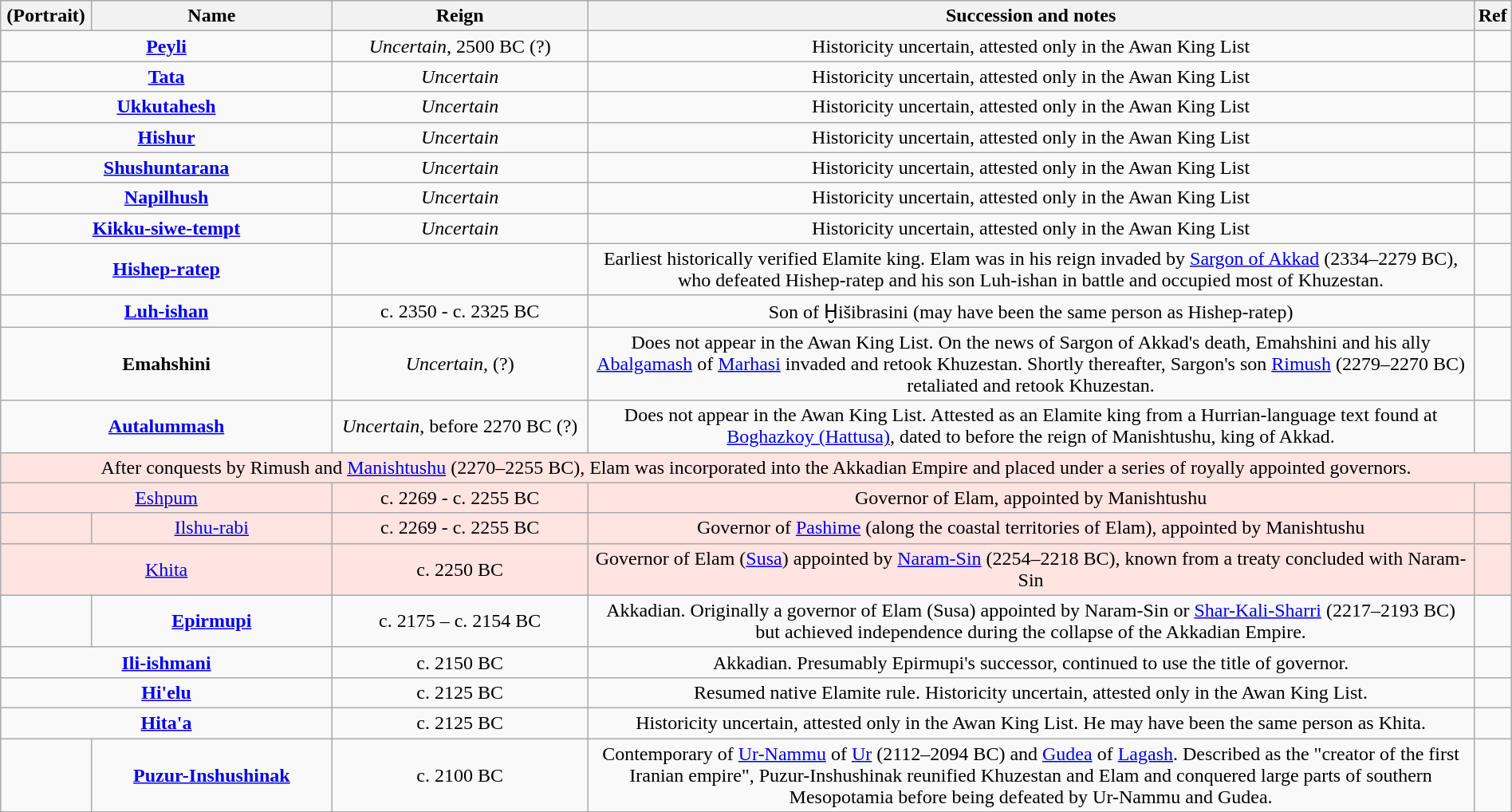<table class="wikitable" style="text-align:center; width:100%;">
<tr>
<th width="6%">(Portrait)</th>
<th width="16%">Name</th>
<th width="17%">Reign</th>
<th width="59%">Succession and notes</th>
<th width="2%">Ref</th>
</tr>
<tr>
<td colspan=2><strong><a href='#'>Peyli</a></strong></td>
<td><em>Uncertain</em>,  2500 BC (?)</td>
<td>Historicity uncertain, attested only in the Awan King List</td>
<td></td>
</tr>
<tr>
<td colspan=2><strong><a href='#'>Tata</a></strong></td>
<td><em>Uncertain</em></td>
<td>Historicity uncertain, attested only in the Awan King List</td>
<td></td>
</tr>
<tr>
<td colspan=2><strong><a href='#'>Ukkutahesh</a></strong></td>
<td><em>Uncertain</em></td>
<td>Historicity uncertain, attested only in the Awan King List</td>
<td></td>
</tr>
<tr>
<td colspan=2><strong><a href='#'>Hishur</a></strong></td>
<td><em>Uncertain</em></td>
<td>Historicity uncertain, attested only in the Awan King List</td>
<td></td>
</tr>
<tr>
<td colspan=2><strong><a href='#'>Shushuntarana</a></strong></td>
<td><em>Uncertain</em></td>
<td>Historicity uncertain, attested only in the Awan King List</td>
<td></td>
</tr>
<tr>
<td colspan=2><strong><a href='#'>Napilhush</a></strong></td>
<td><em>Uncertain</em></td>
<td>Historicity uncertain, attested only in the Awan King List</td>
<td></td>
</tr>
<tr>
<td colspan=2><strong><a href='#'>Kikku-siwe-tempt</a></strong></td>
<td><em>Uncertain</em></td>
<td>Historicity uncertain, attested only in the Awan King List</td>
<td></td>
</tr>
<tr>
<td colspan=2><strong><a href='#'>Hishep-ratep</a></strong></td>
<td></td>
<td>Earliest historically verified Elamite king. Elam was in his reign invaded by <a href='#'>Sargon of Akkad</a> (2334–2279 BC), who defeated Hishep-ratep and his son Luh-ishan in battle and occupied most of Khuzestan.</td>
<td></td>
</tr>
<tr>
<td colspan=2><strong><a href='#'>Luh-ishan</a></strong></td>
<td>c. 2350 - c. 2325 BC</td>
<td>Son of Ḫišibrasini (may have been the same person as Hishep-ratep)</td>
<td></td>
</tr>
<tr>
<td colspan=2><strong>Emahshini</strong></td>
<td><em>Uncertain</em>,  (?)</td>
<td>Does not appear in the Awan King List. On the news of Sargon of Akkad's death, Emahshini and his ally <a href='#'>Abalgamash</a> of <a href='#'>Marhasi</a> invaded and retook Khuzestan. Shortly thereafter, Sargon's son <a href='#'>Rimush</a> (2279–2270 BC) retaliated and retook Khuzestan.</td>
<td></td>
</tr>
<tr>
<td colspan="2"><strong><a href='#'>Autalummash</a></strong></td>
<td><em>Uncertain</em>, before 2270 BC (?)</td>
<td>Does not appear in the Awan King List. Attested as an Elamite king from a Hurrian-language text found at <a href='#'>Boghazkoy (Hattusa)</a>, dated to before the reign of Manishtushu, king of Akkad.</td>
<td></td>
</tr>
<tr>
<td colspan=5 style="background-color:MistyRose">After conquests by Rimush and <a href='#'>Manishtushu</a> (2270–2255 BC), Elam was incorporated into the Akkadian Empire and placed under a series of royally appointed governors.</td>
</tr>
<tr>
<td style="background-color:MistyRose"colspan=2><a href='#'>Eshpum</a></td>
<td style="background-color:MistyRose">c. 2269 - c. 2255 BC</td>
<td style="background-color:MistyRose">Governor of Elam, appointed by Manishtushu</td>
<td style="background-color:MistyRose"></td>
</tr>
<tr>
<td style="background-color:MistyRose"></td>
<td style="background-color:MistyRose"><a href='#'>Ilshu-rabi</a></td>
<td style="background-color:MistyRose">c. 2269 - c. 2255 BC</td>
<td style="background-color:MistyRose">Governor of <a href='#'>Pashime</a> (along the coastal territories of Elam), appointed by Manishtushu</td>
<td style="background-color:MistyRose"></td>
</tr>
<tr>
<td style="background-color:MistyRose" colspan="2"><a href='#'>Khita</a></td>
<td style="background-color:MistyRose">c. 2250 BC</td>
<td style="background-color:MistyRose">Governor of Elam (<a href='#'>Susa</a>) appointed by <a href='#'>Naram-Sin</a> (2254–2218 BC), known from a treaty concluded with Naram-Sin</td>
<td style="background-color:MistyRose"></td>
</tr>
<tr>
<td></td>
<td colspan=1><strong><a href='#'>Epirmupi</a></strong></td>
<td>c. 2175 – c. 2154 BC</td>
<td>Akkadian. Originally a governor of Elam (Susa) appointed by Naram-Sin or <a href='#'>Shar-Kali-Sharri</a> (2217–2193 BC) but achieved independence during the collapse of the Akkadian Empire.</td>
<td></td>
</tr>
<tr>
<td colspan=2><strong><a href='#'>Ili-ishmani</a></strong></td>
<td>c. 2150 BC</td>
<td>Akkadian. Presumably Epirmupi's successor, continued to use the title of governor.</td>
<td></td>
</tr>
<tr>
<td colspan=2><strong><a href='#'>Hi'elu</a></strong></td>
<td>c. 2125 BC</td>
<td>Resumed native Elamite rule. Historicity uncertain, attested only in the Awan King List.</td>
<td></td>
</tr>
<tr>
<td colspan=2><strong><a href='#'>Hita'a</a></strong></td>
<td>c. 2125 BC</td>
<td>Historicity uncertain, attested only in the Awan King List. He may have been the same person as Khita.</td>
<td></td>
</tr>
<tr>
<td></td>
<td colspan=1><strong><a href='#'>Puzur-Inshushinak</a></strong></td>
<td>c. 2100 BC</td>
<td>Contemporary of <a href='#'>Ur-Nammu</a> of <a href='#'>Ur</a> (2112–2094 BC) and <a href='#'>Gudea</a> of <a href='#'>Lagash</a>. Described as the "creator of the first Iranian empire", Puzur-Inshushinak reunified Khuzestan and Elam and conquered large parts of southern Mesopotamia before being defeated by Ur-Nammu and Gudea.</td>
<td></td>
</tr>
</table>
